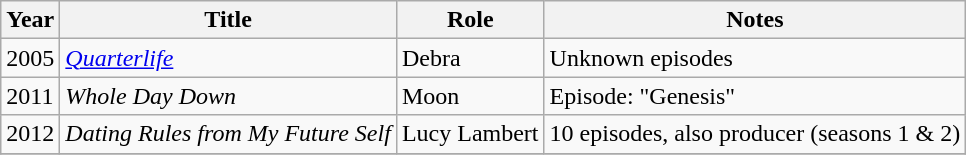<table class="wikitable">
<tr>
<th>Year</th>
<th>Title</th>
<th>Role</th>
<th>Notes</th>
</tr>
<tr>
<td>2005</td>
<td><em><a href='#'>Quarterlife</a></em></td>
<td>Debra</td>
<td>Unknown episodes</td>
</tr>
<tr>
<td>2011</td>
<td><em>Whole Day Down</em></td>
<td>Moon</td>
<td>Episode: "Genesis"</td>
</tr>
<tr>
<td>2012</td>
<td><em>Dating Rules from My Future Self</em></td>
<td>Lucy Lambert</td>
<td>10 episodes, also producer (seasons 1 & 2)</td>
</tr>
<tr>
</tr>
</table>
